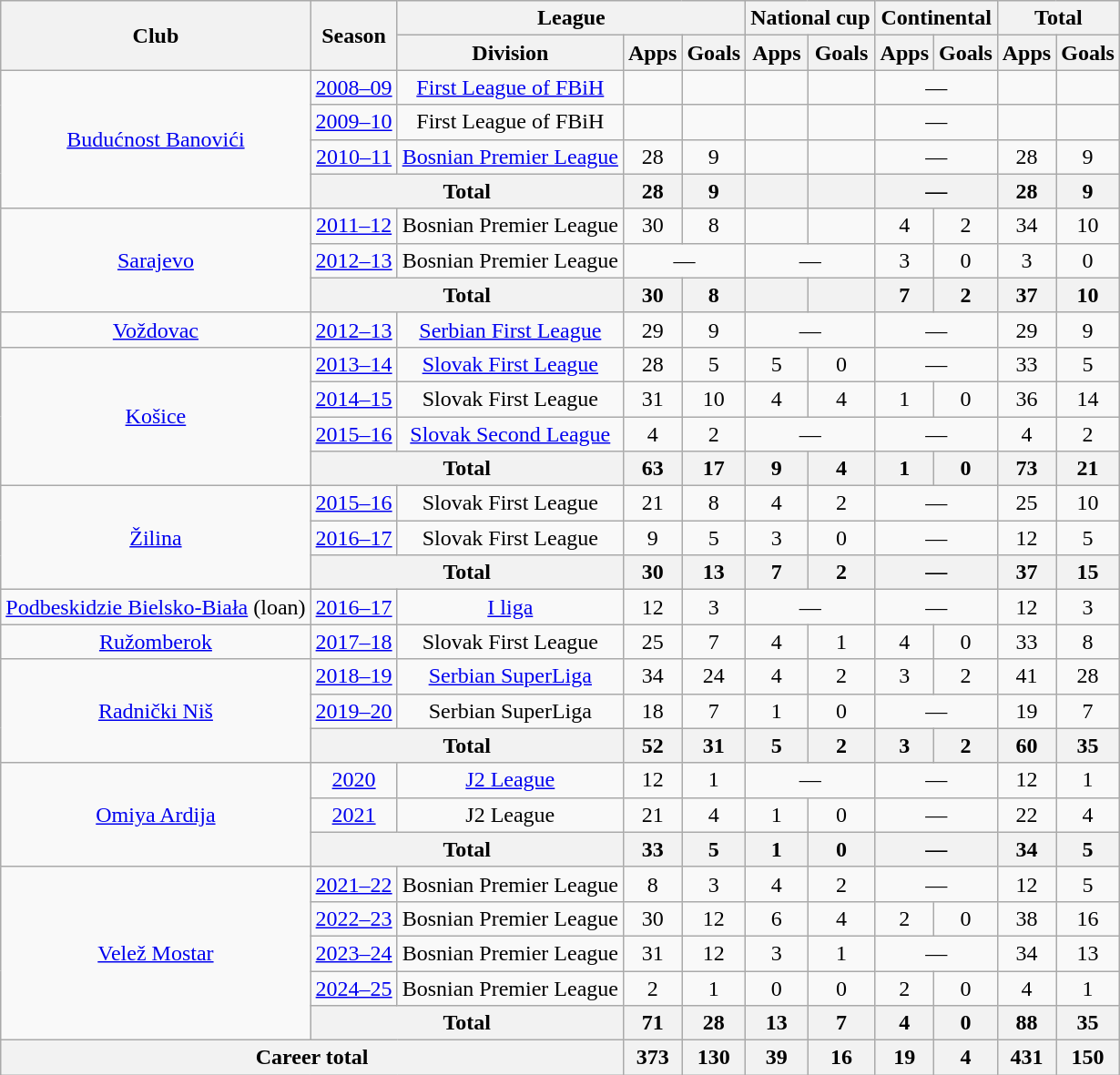<table class="wikitable" style="text-align:center">
<tr>
<th rowspan=2>Club</th>
<th rowspan=2>Season</th>
<th colspan=3>League</th>
<th colspan=2>National cup</th>
<th colspan=2>Continental</th>
<th colspan=2>Total</th>
</tr>
<tr>
<th>Division</th>
<th>Apps</th>
<th>Goals</th>
<th>Apps</th>
<th>Goals</th>
<th>Apps</th>
<th>Goals</th>
<th>Apps</th>
<th>Goals</th>
</tr>
<tr>
<td rowspan=4><a href='#'>Budućnost Banovići</a></td>
<td><a href='#'>2008–09</a></td>
<td><a href='#'>First League of FBiH</a></td>
<td></td>
<td></td>
<td></td>
<td></td>
<td colspan=2>—</td>
<td></td>
<td></td>
</tr>
<tr>
<td><a href='#'>2009–10</a></td>
<td>First League of FBiH</td>
<td></td>
<td></td>
<td></td>
<td></td>
<td colspan=2>—</td>
<td></td>
<td></td>
</tr>
<tr>
<td><a href='#'>2010–11</a></td>
<td><a href='#'>Bosnian Premier League</a></td>
<td>28</td>
<td>9</td>
<td></td>
<td></td>
<td colspan=2>—</td>
<td>28</td>
<td>9</td>
</tr>
<tr>
<th colspan=2>Total</th>
<th>28</th>
<th>9</th>
<th></th>
<th></th>
<th colspan=2>—</th>
<th>28</th>
<th>9</th>
</tr>
<tr>
<td rowspan=3><a href='#'>Sarajevo</a></td>
<td><a href='#'>2011–12</a></td>
<td>Bosnian Premier League</td>
<td>30</td>
<td>8</td>
<td></td>
<td></td>
<td>4</td>
<td>2</td>
<td>34</td>
<td>10</td>
</tr>
<tr>
<td><a href='#'>2012–13</a></td>
<td>Bosnian Premier League</td>
<td colspan=2>—</td>
<td colspan=2>—</td>
<td>3</td>
<td>0</td>
<td>3</td>
<td>0</td>
</tr>
<tr>
<th colspan=2>Total</th>
<th>30</th>
<th>8</th>
<th></th>
<th></th>
<th>7</th>
<th>2</th>
<th>37</th>
<th>10</th>
</tr>
<tr>
<td><a href='#'>Voždovac</a></td>
<td><a href='#'>2012–13</a></td>
<td><a href='#'>Serbian First League</a></td>
<td>29</td>
<td>9</td>
<td colspan=2>—</td>
<td colspan=2>—</td>
<td>29</td>
<td>9</td>
</tr>
<tr>
<td rowspan=4><a href='#'>Košice</a></td>
<td><a href='#'>2013–14</a></td>
<td><a href='#'>Slovak First League</a></td>
<td>28</td>
<td>5</td>
<td>5</td>
<td>0</td>
<td colspan=2>—</td>
<td>33</td>
<td>5</td>
</tr>
<tr>
<td><a href='#'>2014–15</a></td>
<td>Slovak First League</td>
<td>31</td>
<td>10</td>
<td>4</td>
<td>4</td>
<td>1</td>
<td>0</td>
<td>36</td>
<td>14</td>
</tr>
<tr>
<td><a href='#'>2015–16</a></td>
<td><a href='#'>Slovak Second League</a></td>
<td>4</td>
<td>2</td>
<td colspan=2>—</td>
<td colspan=2>—</td>
<td>4</td>
<td>2</td>
</tr>
<tr>
<th colspan=2>Total</th>
<th>63</th>
<th>17</th>
<th>9</th>
<th>4</th>
<th>1</th>
<th>0</th>
<th>73</th>
<th>21</th>
</tr>
<tr>
<td rowspan=3><a href='#'>Žilina</a></td>
<td><a href='#'>2015–16</a></td>
<td>Slovak First League</td>
<td>21</td>
<td>8</td>
<td>4</td>
<td>2</td>
<td colspan=2>—</td>
<td>25</td>
<td>10</td>
</tr>
<tr>
<td><a href='#'>2016–17</a></td>
<td>Slovak First League</td>
<td>9</td>
<td>5</td>
<td>3</td>
<td>0</td>
<td colspan=2>—</td>
<td>12</td>
<td>5</td>
</tr>
<tr>
<th colspan=2>Total</th>
<th>30</th>
<th>13</th>
<th>7</th>
<th>2</th>
<th colspan=2>—</th>
<th>37</th>
<th>15</th>
</tr>
<tr>
<td><a href='#'>Podbeskidzie Bielsko-Biała</a> (loan)</td>
<td><a href='#'>2016–17</a></td>
<td><a href='#'>I liga</a></td>
<td>12</td>
<td>3</td>
<td colspan=2>—</td>
<td colspan=2>—</td>
<td>12</td>
<td>3</td>
</tr>
<tr>
<td><a href='#'>Ružomberok</a></td>
<td><a href='#'>2017–18</a></td>
<td>Slovak First League</td>
<td>25</td>
<td>7</td>
<td>4</td>
<td>1</td>
<td>4</td>
<td>0</td>
<td>33</td>
<td>8</td>
</tr>
<tr>
<td rowspan=3><a href='#'>Radnički Niš</a></td>
<td><a href='#'>2018–19</a></td>
<td><a href='#'>Serbian SuperLiga</a></td>
<td>34</td>
<td>24</td>
<td>4</td>
<td>2</td>
<td>3</td>
<td>2</td>
<td>41</td>
<td>28</td>
</tr>
<tr>
<td><a href='#'>2019–20</a></td>
<td>Serbian SuperLiga</td>
<td>18</td>
<td>7</td>
<td>1</td>
<td>0</td>
<td colspan=2>—</td>
<td>19</td>
<td>7</td>
</tr>
<tr>
<th colspan=2>Total</th>
<th>52</th>
<th>31</th>
<th>5</th>
<th>2</th>
<th>3</th>
<th>2</th>
<th>60</th>
<th>35</th>
</tr>
<tr>
<td rowspan=3><a href='#'>Omiya Ardija</a></td>
<td><a href='#'>2020</a></td>
<td><a href='#'>J2 League</a></td>
<td>12</td>
<td>1</td>
<td colspan=2>—</td>
<td colspan=2>—</td>
<td>12</td>
<td>1</td>
</tr>
<tr>
<td><a href='#'>2021</a></td>
<td>J2 League</td>
<td>21</td>
<td>4</td>
<td>1</td>
<td>0</td>
<td colspan=2>—</td>
<td>22</td>
<td>4</td>
</tr>
<tr>
<th colspan=2>Total</th>
<th>33</th>
<th>5</th>
<th>1</th>
<th>0</th>
<th colspan=2>—</th>
<th>34</th>
<th>5</th>
</tr>
<tr>
<td rowspan=5><a href='#'>Velež Mostar</a></td>
<td><a href='#'>2021–22</a></td>
<td>Bosnian Premier League</td>
<td>8</td>
<td>3</td>
<td>4</td>
<td>2</td>
<td colspan=2>—</td>
<td>12</td>
<td>5</td>
</tr>
<tr>
<td><a href='#'>2022–23</a></td>
<td>Bosnian Premier League</td>
<td>30</td>
<td>12</td>
<td>6</td>
<td>4</td>
<td>2</td>
<td>0</td>
<td>38</td>
<td>16</td>
</tr>
<tr>
<td><a href='#'>2023–24</a></td>
<td>Bosnian Premier League</td>
<td>31</td>
<td>12</td>
<td>3</td>
<td>1</td>
<td colspan=2>—</td>
<td>34</td>
<td>13</td>
</tr>
<tr>
<td><a href='#'>2024–25</a></td>
<td>Bosnian Premier League</td>
<td>2</td>
<td>1</td>
<td>0</td>
<td>0</td>
<td>2</td>
<td>0</td>
<td>4</td>
<td>1</td>
</tr>
<tr>
<th colspan=2>Total</th>
<th>71</th>
<th>28</th>
<th>13</th>
<th>7</th>
<th>4</th>
<th>0</th>
<th>88</th>
<th>35</th>
</tr>
<tr>
<th colspan=3>Career total</th>
<th>373</th>
<th>130</th>
<th>39</th>
<th>16</th>
<th>19</th>
<th>4</th>
<th>431</th>
<th>150</th>
</tr>
</table>
